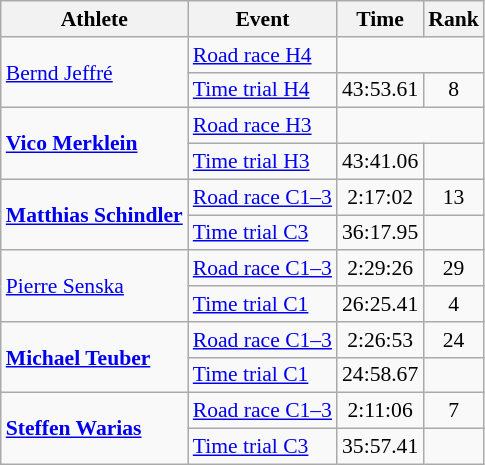<table class=wikitable style="font-size:90%">
<tr>
<th>Athlete</th>
<th>Event</th>
<th>Time</th>
<th>Rank</th>
</tr>
<tr align=center>
<td align=left rowspan=2><a href='#'>Bernd Jeffré</a></td>
<td align=left><a href='#'>Road race H4</a></td>
<td colspan=2></td>
</tr>
<tr align=center>
<td align=left><a href='#'>Time trial H4</a></td>
<td>43:53.61</td>
<td>8</td>
</tr>
<tr align=center>
<td align=left rowspan=2><strong><a href='#'>Vico Merklein</a></strong></td>
<td align=left><a href='#'>Road race H3</a></td>
<td colspan=2></td>
</tr>
<tr align=center>
<td align=left><a href='#'>Time trial H3</a></td>
<td>43:41.06</td>
<td></td>
</tr>
<tr align=center>
<td align=left rowspan=2><strong><a href='#'>Matthias Schindler</a></strong></td>
<td align=left><a href='#'>Road race C1–3</a></td>
<td>2:17:02</td>
<td>13</td>
</tr>
<tr align=center>
<td align=left><a href='#'>Time trial C3</a></td>
<td>36:17.95</td>
<td></td>
</tr>
<tr align=center>
<td align=left rowspan=2><a href='#'>Pierre Senska</a></td>
<td align=left><a href='#'>Road race C1–3</a></td>
<td>2:29:26</td>
<td>29</td>
</tr>
<tr align=center>
<td align=left><a href='#'>Time trial C1</a></td>
<td>26:25.41</td>
<td>4</td>
</tr>
<tr align=center>
<td align=left rowspan=2><strong><a href='#'>Michael Teuber</a></strong></td>
<td align=left><a href='#'>Road race C1–3</a></td>
<td>2:26:53</td>
<td>24</td>
</tr>
<tr align=center>
<td align=left><a href='#'>Time trial C1</a></td>
<td>24:58.67</td>
<td></td>
</tr>
<tr align=center>
<td align=left rowspan=2><strong><a href='#'>Steffen Warias</a></strong></td>
<td align=left><a href='#'>Road race C1–3</a></td>
<td>2:11:06</td>
<td>7</td>
</tr>
<tr align=center>
<td align=left><a href='#'>Time trial C3</a></td>
<td>35:57.41</td>
<td></td>
</tr>
</table>
